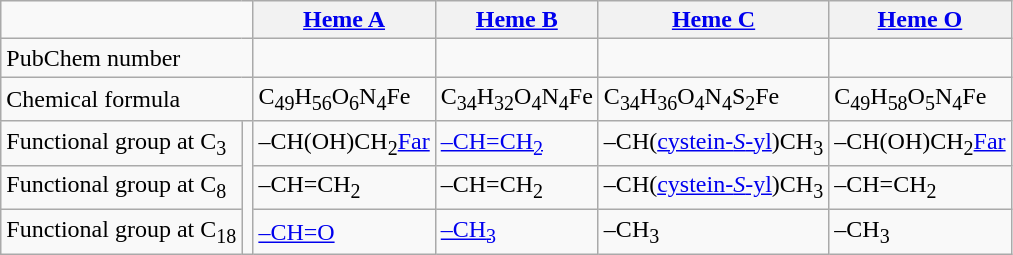<table class="wikitable skin-invert-image">
<tr>
<td colspan=2></td>
<th><a href='#'>Heme A</a></th>
<th><a href='#'>Heme B</a></th>
<th><a href='#'>Heme C</a></th>
<th><a href='#'>Heme O</a></th>
</tr>
<tr>
<td colspan=2>PubChem number</td>
<td></td>
<td></td>
<td></td>
<td></td>
</tr>
<tr>
<td colspan=2>Chemical formula</td>
<td>C<sub>49</sub>H<sub>56</sub>O<sub>6</sub>N<sub>4</sub>Fe</td>
<td>C<sub>34</sub>H<sub>32</sub>O<sub>4</sub>N<sub>4</sub>Fe</td>
<td>C<sub>34</sub>H<sub>36</sub>O<sub>4</sub>N<sub>4</sub>S<sub>2</sub>Fe</td>
<td>C<sub>49</sub>H<sub>58</sub>O<sub>5</sub>N<sub>4</sub>Fe</td>
</tr>
<tr>
<td>Functional group at C<sub>3</sub></td>
<td rowspan=3></td>
<td>–CH(OH)CH<sub>2</sub><a href='#'>Far</a></td>
<td><a href='#'>–CH=CH<sub>2</sub></a></td>
<td>–CH(<a href='#'>cystein-<em>S</em>-yl</a>)CH<sub>3</sub></td>
<td>–CH(OH)CH<sub>2</sub><a href='#'>Far</a></td>
</tr>
<tr>
<td>Functional group at C<sub>8</sub></td>
<td>–CH=CH<sub>2</sub></td>
<td>–CH=CH<sub>2</sub></td>
<td>–CH(<a href='#'>cystein-<em>S</em>-yl</a>)CH<sub>3</sub></td>
<td>–CH=CH<sub>2</sub></td>
</tr>
<tr>
<td>Functional group at C<sub>18</sub></td>
<td><a href='#'>–CH=O</a></td>
<td><a href='#'>–CH<sub>3</sub></a></td>
<td>–CH<sub>3</sub></td>
<td>–CH<sub>3</sub></td>
</tr>
</table>
